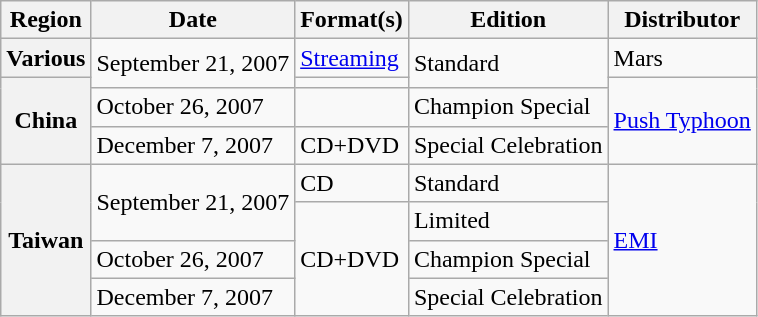<table class="wikitable plainrowheaders">
<tr>
<th>Region</th>
<th>Date</th>
<th>Format(s)</th>
<th>Edition</th>
<th>Distributor</th>
</tr>
<tr>
<th scope="row">Various</th>
<td rowspan="2">September 21, 2007</td>
<td><a href='#'>Streaming</a></td>
<td rowspan="2">Standard</td>
<td>Mars</td>
</tr>
<tr>
<th scope="row" rowspan="3">China</th>
<td></td>
<td rowspan="3"><a href='#'>Push Typhoon</a></td>
</tr>
<tr>
<td>October 26, 2007</td>
<td></td>
<td>Champion Special</td>
</tr>
<tr>
<td>December 7, 2007</td>
<td>CD+DVD</td>
<td>Special Celebration</td>
</tr>
<tr>
<th scope="row" rowspan="4">Taiwan</th>
<td rowspan="2">September 21, 2007</td>
<td>CD</td>
<td>Standard</td>
<td rowspan="4"><a href='#'>EMI</a></td>
</tr>
<tr>
<td rowspan="3">CD+DVD</td>
<td>Limited</td>
</tr>
<tr>
<td>October 26, 2007</td>
<td>Champion Special</td>
</tr>
<tr>
<td>December 7, 2007</td>
<td>Special Celebration</td>
</tr>
</table>
